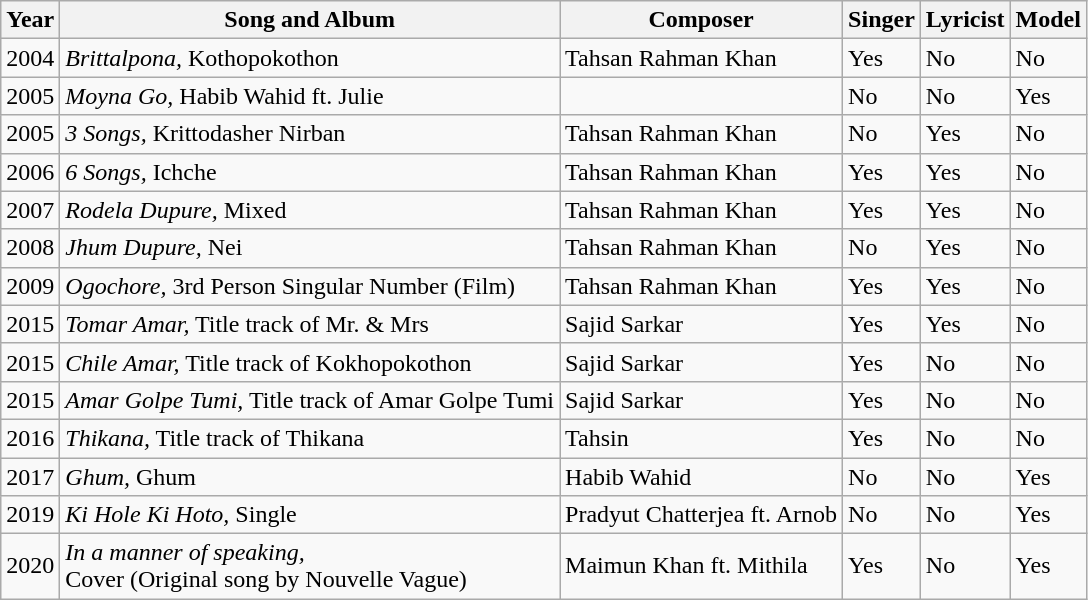<table class="wikitable">
<tr>
<th>Year</th>
<th>Song and Album</th>
<th>Composer</th>
<th>Singer</th>
<th>Lyricist</th>
<th>Model</th>
</tr>
<tr>
<td>2004</td>
<td><em>Brittalpona,</em> Kothopokothon</td>
<td>Tahsan   Rahman Khan</td>
<td>Yes</td>
<td>No</td>
<td>No</td>
</tr>
<tr>
<td>2005</td>
<td><em>Moyna Go,</em> Habib Wahid ft. Julie</td>
<td></td>
<td>No</td>
<td>No</td>
<td>Yes</td>
</tr>
<tr>
<td>2005</td>
<td><em>3 Songs,</em> Krittodasher Nirban</td>
<td>Tahsan   Rahman Khan</td>
<td>No</td>
<td>Yes</td>
<td>No</td>
</tr>
<tr>
<td>2006</td>
<td><em>6 Songs,</em> Ichche</td>
<td>Tahsan   Rahman Khan</td>
<td>Yes</td>
<td>Yes</td>
<td>No</td>
</tr>
<tr>
<td>2007</td>
<td><em>Rodela Dupure,</em> Mixed</td>
<td>Tahsan   Rahman Khan</td>
<td>Yes</td>
<td>Yes</td>
<td>No</td>
</tr>
<tr>
<td>2008</td>
<td><em>Jhum Dupure,</em> Nei</td>
<td>Tahsan   Rahman Khan</td>
<td>No</td>
<td>Yes</td>
<td>No</td>
</tr>
<tr>
<td>2009</td>
<td><em>Ogochore,</em> 3rd Person Singular Number (Film)</td>
<td>Tahsan   Rahman Khan</td>
<td>Yes</td>
<td>Yes</td>
<td>No</td>
</tr>
<tr>
<td>2015</td>
<td><em>Tomar Amar,</em> Title track of Mr. & Mrs</td>
<td>Sajid   Sarkar</td>
<td>Yes</td>
<td>Yes</td>
<td>No</td>
</tr>
<tr>
<td>2015</td>
<td><em>Chile Amar,</em> Title track of Kokhopokothon</td>
<td>Sajid   Sarkar</td>
<td>Yes</td>
<td>No</td>
<td>No</td>
</tr>
<tr>
<td>2015</td>
<td><em>Amar Golpe Tumi,</em> Title track of Amar Golpe Tumi</td>
<td>Sajid   Sarkar</td>
<td>Yes</td>
<td>No</td>
<td>No</td>
</tr>
<tr>
<td>2016</td>
<td><em>Thikana,</em> Title track of Thikana</td>
<td>Tahsin</td>
<td>Yes</td>
<td>No</td>
<td>No</td>
</tr>
<tr>
<td>2017</td>
<td><em>Ghum,</em> Ghum</td>
<td>Habib   Wahid</td>
<td>No</td>
<td>No</td>
<td>Yes</td>
</tr>
<tr>
<td>2019</td>
<td><em>Ki Hole Ki Hoto,</em> Single</td>
<td>Pradyut   Chatterjea ft. Arnob</td>
<td>No</td>
<td>No</td>
<td>Yes</td>
</tr>
<tr>
<td>2020</td>
<td><em>In a manner of speaking,</em><br>Cover   (Original song by Nouvelle Vague)</td>
<td>Maimun   Khan ft. Mithila</td>
<td>Yes</td>
<td>No</td>
<td>Yes</td>
</tr>
</table>
